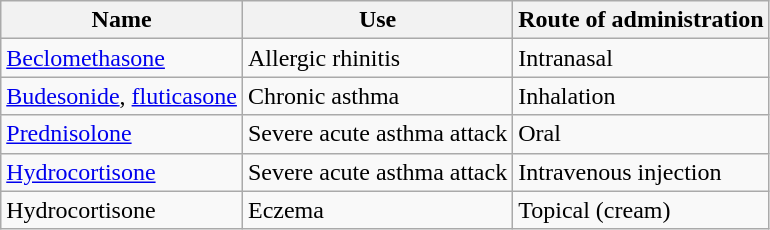<table class="wikitable">
<tr>
<th>Name</th>
<th>Use</th>
<th>Route of administration</th>
</tr>
<tr>
<td><a href='#'>Beclomethasone</a></td>
<td>Allergic rhinitis</td>
<td>Intranasal</td>
</tr>
<tr>
<td><a href='#'>Budesonide</a>, <a href='#'>fluticasone</a></td>
<td>Chronic asthma</td>
<td>Inhalation</td>
</tr>
<tr>
<td><a href='#'>Prednisolone</a></td>
<td>Severe acute asthma attack</td>
<td>Oral</td>
</tr>
<tr>
<td><a href='#'>Hydrocortisone</a></td>
<td>Severe acute asthma attack</td>
<td>Intravenous injection</td>
</tr>
<tr>
<td>Hydrocortisone</td>
<td>Eczema</td>
<td>Topical (cream)</td>
</tr>
</table>
